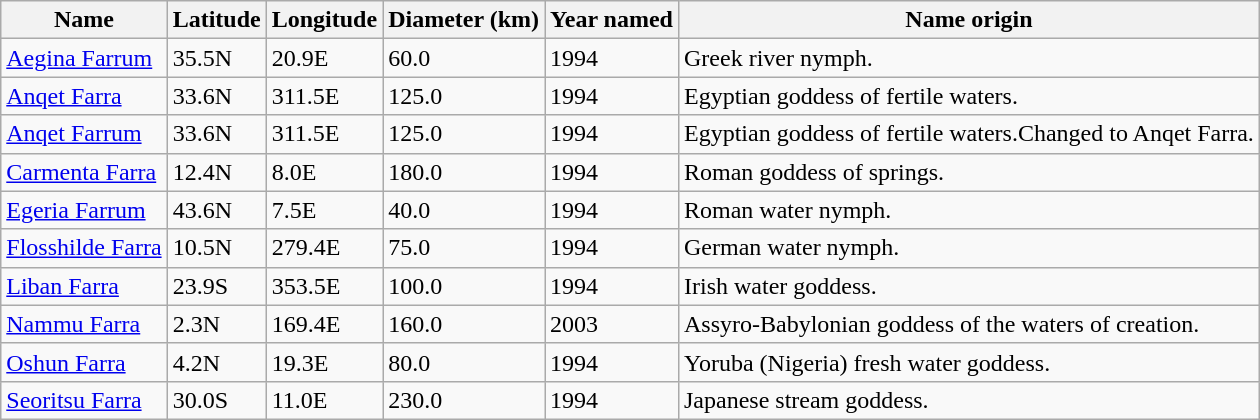<table class="wikitable sortable">
<tr>
<th>Name</th>
<th>Latitude</th>
<th>Longitude</th>
<th>Diameter (km)</th>
<th>Year named</th>
<th>Name origin</th>
</tr>
<tr>
<td><a href='#'>Aegina Farrum</a></td>
<td>35.5N</td>
<td>20.9E</td>
<td>60.0</td>
<td>1994</td>
<td>Greek river nymph.</td>
</tr>
<tr>
<td><a href='#'>Anqet Farra</a></td>
<td>33.6N</td>
<td>311.5E</td>
<td>125.0</td>
<td>1994</td>
<td>Egyptian goddess of fertile waters.</td>
</tr>
<tr>
<td><a href='#'>Anqet Farrum</a></td>
<td>33.6N</td>
<td>311.5E</td>
<td>125.0</td>
<td>1994</td>
<td>Egyptian goddess of fertile waters.Changed to Anqet Farra.</td>
</tr>
<tr>
<td><a href='#'>Carmenta Farra</a></td>
<td>12.4N</td>
<td>8.0E</td>
<td>180.0</td>
<td>1994</td>
<td>Roman goddess of springs.</td>
</tr>
<tr>
<td><a href='#'>Egeria Farrum</a></td>
<td>43.6N</td>
<td>7.5E</td>
<td>40.0</td>
<td>1994</td>
<td>Roman water nymph.</td>
</tr>
<tr>
<td><a href='#'>Flosshilde Farra</a></td>
<td>10.5N</td>
<td>279.4E</td>
<td>75.0</td>
<td>1994</td>
<td>German water nymph.</td>
</tr>
<tr>
<td><a href='#'>Liban Farra</a></td>
<td>23.9S</td>
<td>353.5E</td>
<td>100.0</td>
<td>1994</td>
<td>Irish water goddess.</td>
</tr>
<tr>
<td><a href='#'>Nammu Farra</a></td>
<td>2.3N</td>
<td>169.4E</td>
<td>160.0</td>
<td>2003</td>
<td>Assyro-Babylonian goddess of the waters of creation.</td>
</tr>
<tr>
<td><a href='#'>Oshun Farra</a></td>
<td>4.2N</td>
<td>19.3E</td>
<td>80.0</td>
<td>1994</td>
<td>Yoruba (Nigeria) fresh water goddess.</td>
</tr>
<tr>
<td><a href='#'>Seoritsu Farra</a></td>
<td>30.0S</td>
<td>11.0E</td>
<td>230.0</td>
<td>1994</td>
<td>Japanese stream goddess.</td>
</tr>
</table>
